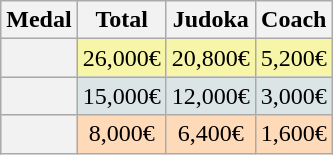<table class=wikitable style="text-align:center;">
<tr>
<th>Medal</th>
<th>Total</th>
<th>Judoka</th>
<th>Coach</th>
</tr>
<tr bgcolor=F7F6A8>
<th></th>
<td>26,000€</td>
<td>20,800€</td>
<td>5,200€</td>
</tr>
<tr bgcolor=DCE5E5>
<th></th>
<td>15,000€</td>
<td>12,000€</td>
<td>3,000€</td>
</tr>
<tr bgcolor=FFDAB9>
<th></th>
<td>8,000€</td>
<td>6,400€</td>
<td>1,600€</td>
</tr>
</table>
